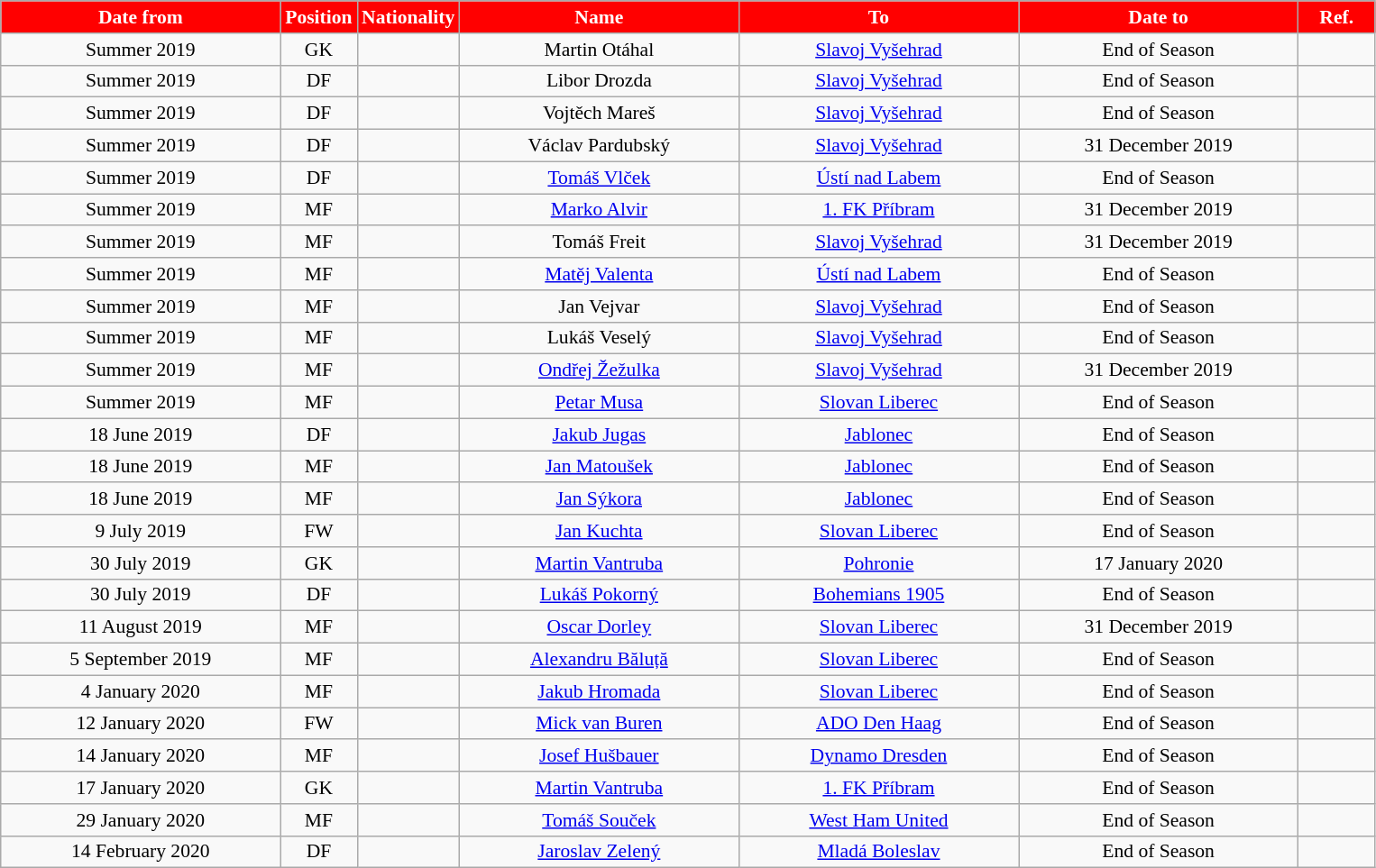<table class="wikitable" style="text-align:center; font-size:90%; ">
<tr>
<th style="background:#ff0000; color:white; width:200px;">Date from</th>
<th style="background:#ff0000; color:white; width:50px;">Position</th>
<th style="background:#ff0000; color:white; width:50px;">Nationality</th>
<th style="background:#ff0000; color:white; width:200px;">Name</th>
<th style="background:#ff0000; color:white; width:200px;">To</th>
<th style="background:#ff0000; color:white; width:200px;">Date to</th>
<th style="background:#ff0000; color:white; width:50px;">Ref.</th>
</tr>
<tr>
<td>Summer 2019</td>
<td>GK</td>
<td></td>
<td>Martin Otáhal</td>
<td><a href='#'>Slavoj Vyšehrad</a></td>
<td>End of Season</td>
<td></td>
</tr>
<tr>
<td>Summer 2019</td>
<td>DF</td>
<td></td>
<td>Libor Drozda</td>
<td><a href='#'>Slavoj Vyšehrad</a></td>
<td>End of Season</td>
<td></td>
</tr>
<tr>
<td>Summer 2019</td>
<td>DF</td>
<td></td>
<td>Vojtěch Mareš</td>
<td><a href='#'>Slavoj Vyšehrad</a></td>
<td>End of Season</td>
<td></td>
</tr>
<tr>
<td>Summer 2019</td>
<td>DF</td>
<td></td>
<td>Václav Pardubský</td>
<td><a href='#'>Slavoj Vyšehrad</a></td>
<td>31 December 2019</td>
<td></td>
</tr>
<tr>
<td>Summer 2019</td>
<td>DF</td>
<td></td>
<td><a href='#'>Tomáš Vlček</a></td>
<td><a href='#'>Ústí nad Labem</a></td>
<td>End of Season</td>
<td></td>
</tr>
<tr>
<td>Summer 2019</td>
<td>MF</td>
<td></td>
<td><a href='#'>Marko Alvir</a></td>
<td><a href='#'>1. FK Příbram</a></td>
<td>31 December 2019</td>
<td></td>
</tr>
<tr>
<td>Summer 2019</td>
<td>MF</td>
<td></td>
<td>Tomáš Freit</td>
<td><a href='#'>Slavoj Vyšehrad</a></td>
<td>31 December 2019</td>
<td></td>
</tr>
<tr>
<td>Summer 2019</td>
<td>MF</td>
<td></td>
<td><a href='#'>Matěj Valenta</a></td>
<td><a href='#'>Ústí nad Labem</a></td>
<td>End of Season</td>
<td></td>
</tr>
<tr>
<td>Summer 2019</td>
<td>MF</td>
<td></td>
<td>Jan Vejvar</td>
<td><a href='#'>Slavoj Vyšehrad</a></td>
<td>End of Season</td>
<td></td>
</tr>
<tr>
<td>Summer 2019</td>
<td>MF</td>
<td></td>
<td>Lukáš Veselý</td>
<td><a href='#'>Slavoj Vyšehrad</a></td>
<td>End of Season</td>
<td></td>
</tr>
<tr>
<td>Summer 2019</td>
<td>MF</td>
<td></td>
<td><a href='#'>Ondřej Žežulka</a></td>
<td><a href='#'>Slavoj Vyšehrad</a></td>
<td>31 December 2019</td>
<td></td>
</tr>
<tr>
<td>Summer 2019</td>
<td>MF</td>
<td></td>
<td><a href='#'>Petar Musa</a></td>
<td><a href='#'>Slovan Liberec</a></td>
<td>End of Season</td>
<td></td>
</tr>
<tr>
<td>18 June 2019</td>
<td>DF</td>
<td></td>
<td><a href='#'>Jakub Jugas</a></td>
<td><a href='#'>Jablonec</a></td>
<td>End of Season</td>
<td></td>
</tr>
<tr>
<td>18 June 2019</td>
<td>MF</td>
<td></td>
<td><a href='#'>Jan Matoušek</a></td>
<td><a href='#'>Jablonec</a></td>
<td>End of Season</td>
<td></td>
</tr>
<tr>
<td>18 June 2019</td>
<td>MF</td>
<td></td>
<td><a href='#'>Jan Sýkora</a></td>
<td><a href='#'>Jablonec</a></td>
<td>End of Season</td>
<td></td>
</tr>
<tr>
<td>9 July 2019</td>
<td>FW</td>
<td></td>
<td><a href='#'>Jan Kuchta</a></td>
<td><a href='#'>Slovan Liberec</a></td>
<td>End of Season</td>
<td></td>
</tr>
<tr>
<td>30 July 2019</td>
<td>GK</td>
<td></td>
<td><a href='#'>Martin Vantruba</a></td>
<td><a href='#'>Pohronie</a></td>
<td>17 January 2020</td>
<td></td>
</tr>
<tr>
<td>30 July 2019</td>
<td>DF</td>
<td></td>
<td><a href='#'>Lukáš Pokorný</a></td>
<td><a href='#'>Bohemians 1905</a></td>
<td>End of Season</td>
<td></td>
</tr>
<tr>
<td>11 August 2019</td>
<td>MF</td>
<td></td>
<td><a href='#'>Oscar Dorley</a></td>
<td><a href='#'>Slovan Liberec</a></td>
<td>31 December 2019</td>
<td></td>
</tr>
<tr>
<td>5 September 2019</td>
<td>MF</td>
<td></td>
<td><a href='#'>Alexandru Băluță</a></td>
<td><a href='#'>Slovan Liberec</a></td>
<td>End of Season</td>
<td></td>
</tr>
<tr>
<td>4 January 2020</td>
<td>MF</td>
<td></td>
<td><a href='#'>Jakub Hromada</a></td>
<td><a href='#'>Slovan Liberec</a></td>
<td>End of Season</td>
<td></td>
</tr>
<tr>
<td>12 January 2020</td>
<td>FW</td>
<td></td>
<td><a href='#'>Mick van Buren</a></td>
<td><a href='#'>ADO Den Haag</a></td>
<td>End of Season</td>
<td></td>
</tr>
<tr>
<td>14 January 2020</td>
<td>MF</td>
<td></td>
<td><a href='#'>Josef Hušbauer</a></td>
<td><a href='#'>Dynamo Dresden</a></td>
<td>End of Season</td>
<td></td>
</tr>
<tr>
<td>17 January 2020</td>
<td>GK</td>
<td></td>
<td><a href='#'>Martin Vantruba</a></td>
<td><a href='#'>1. FK Příbram</a></td>
<td>End of Season</td>
<td></td>
</tr>
<tr>
<td>29 January 2020</td>
<td>MF</td>
<td></td>
<td><a href='#'>Tomáš Souček</a></td>
<td><a href='#'>West Ham United</a></td>
<td>End of Season</td>
<td></td>
</tr>
<tr>
<td>14 February 2020</td>
<td>DF</td>
<td></td>
<td><a href='#'>Jaroslav Zelený</a></td>
<td><a href='#'>Mladá Boleslav</a></td>
<td>End of Season</td>
<td></td>
</tr>
</table>
